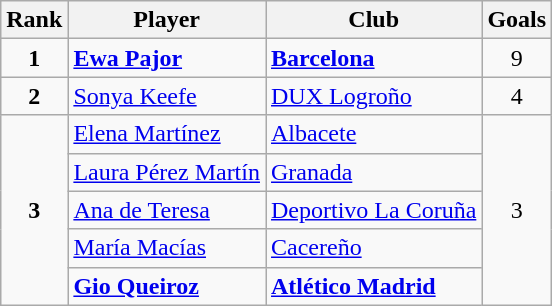<table class="wikitable sortable" style="text-align:center">
<tr>
<th>Rank</th>
<th>Player</th>
<th>Club</th>
<th>Goals</th>
</tr>
<tr>
<td><strong>1</strong></td>
<td align="left"> <strong><a href='#'>Ewa Pajor</a></strong></td>
<td align="left"><strong><a href='#'>Barcelona</a></strong></td>
<td>9</td>
</tr>
<tr>
<td><strong>2</strong></td>
<td align="left"> <a href='#'>Sonya Keefe</a></td>
<td align="left"><a href='#'>DUX Logroño</a></td>
<td>4</td>
</tr>
<tr>
<td rowspan=5><strong>3</strong></td>
<td align="left"> <a href='#'>Elena Martínez</a></td>
<td align="left"><a href='#'>Albacete</a></td>
<td rowspan=5>3</td>
</tr>
<tr>
<td align="left"> <a href='#'>Laura Pérez Martín</a></td>
<td align="left"><a href='#'>Granada</a></td>
</tr>
<tr>
<td align="left"> <a href='#'>Ana de Teresa</a></td>
<td><a href='#'>Deportivo La Coruña</a></td>
</tr>
<tr>
<td align="left"> <a href='#'>María Macías</a></td>
<td align="left"><a href='#'>Cacereño</a></td>
</tr>
<tr>
<td align="left"> <strong><a href='#'>Gio Queiroz</a></strong></td>
<td align="left"><strong><a href='#'>Atlético Madrid</a></strong></td>
</tr>
</table>
